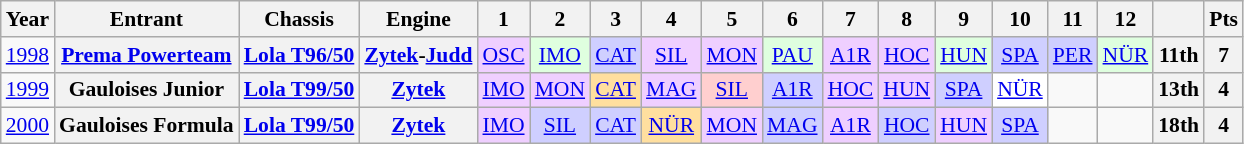<table class="wikitable" style="text-align:center; font-size:90%">
<tr>
<th>Year</th>
<th>Entrant</th>
<th>Chassis</th>
<th>Engine</th>
<th>1</th>
<th>2</th>
<th>3</th>
<th>4</th>
<th>5</th>
<th>6</th>
<th>7</th>
<th>8</th>
<th>9</th>
<th>10</th>
<th>11</th>
<th>12</th>
<th></th>
<th>Pts</th>
</tr>
<tr>
<td><a href='#'>1998</a></td>
<th><a href='#'>Prema Powerteam</a></th>
<th><a href='#'>Lola T96/50</a></th>
<th><a href='#'>Zytek</a>-<a href='#'>Judd</a></th>
<td style="background:#EFCFFF;"><a href='#'>OSC</a><br></td>
<td style="background:#DFFFDF;"><a href='#'>IMO</a><br></td>
<td style="background:#CFCFFF;"><a href='#'>CAT</a><br></td>
<td style="background:#EFCFFF;"><a href='#'>SIL</a><br></td>
<td style="background:#EFCFFF;"><a href='#'>MON</a><br></td>
<td style="background:#DFFFDF;"><a href='#'>PAU</a><br></td>
<td style="background:#EFCFFF;"><a href='#'>A1R</a><br></td>
<td style="background:#EFCFFF;"><a href='#'>HOC</a><br></td>
<td style="background:#DFFFDF;"><a href='#'>HUN</a><br></td>
<td style="background:#CFCFFF;"><a href='#'>SPA</a><br></td>
<td style="background:#CFCFFF;"><a href='#'>PER</a><br></td>
<td style="background:#DFFFDF;"><a href='#'>NÜR</a><br></td>
<th>11th</th>
<th>7</th>
</tr>
<tr>
<td><a href='#'>1999</a></td>
<th>Gauloises Junior</th>
<th><a href='#'>Lola T99/50</a></th>
<th><a href='#'>Zytek</a></th>
<td style="background:#EFCFFF;"><a href='#'>IMO</a><br></td>
<td style="background:#EFCFFF;"><a href='#'>MON</a><br></td>
<td style="background:#FFDF9F;"><a href='#'>CAT</a><br></td>
<td style="background:#EFCFFF;"><a href='#'>MAG</a><br></td>
<td style="background:#FFCFCF;"><a href='#'>SIL</a><br></td>
<td style="background:#CFCFFF;"><a href='#'>A1R</a><br></td>
<td style="background:#EFCFFF;"><a href='#'>HOC</a><br></td>
<td style="background:#EFCFFF;"><a href='#'>HUN</a><br></td>
<td style="background:#CFCFFF;"><a href='#'>SPA</a><br></td>
<td style="background:#FFFFFF;"><a href='#'>NÜR</a><br></td>
<td></td>
<td></td>
<th>13th</th>
<th>4</th>
</tr>
<tr>
<td><a href='#'>2000</a></td>
<th>Gauloises Formula</th>
<th><a href='#'>Lola T99/50</a></th>
<th><a href='#'>Zytek</a></th>
<td style="background:#EFCFFF;"><a href='#'>IMO</a><br></td>
<td style="background:#CFCFFF;"><a href='#'>SIL</a><br></td>
<td style="background:#CFCFFF;"><a href='#'>CAT</a><br></td>
<td style="background:#FFDF9F;"><a href='#'>NÜR</a><br></td>
<td style="background:#EFCFFF;"><a href='#'>MON</a><br></td>
<td style="background:#CFCFFF;"><a href='#'>MAG</a><br></td>
<td style="background:#EFCFFF;"><a href='#'>A1R</a><br></td>
<td style="background:#CFCFFF;"><a href='#'>HOC</a><br></td>
<td style="background:#EFCFFF;"><a href='#'>HUN</a><br></td>
<td style="background:#CFCFFF;"><a href='#'>SPA</a><br></td>
<td></td>
<td></td>
<th>18th</th>
<th>4</th>
</tr>
</table>
